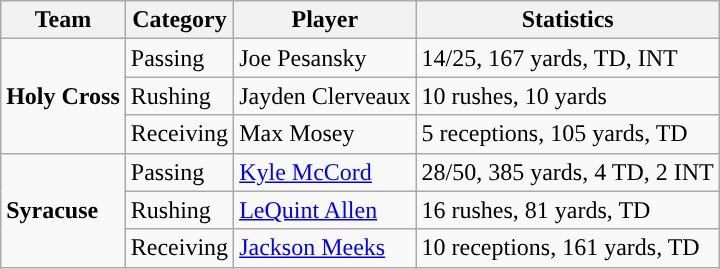<table class="wikitable" style="float: right;">
<tr>
<th>Team</th>
<th>Category</th>
<th>Player</th>
<th>Statistics</th>
</tr>
<tr>
<td rowspan=3><strong>Holy Cross</strong></td>
<td>Passing</td>
<td>Joe Pesansky</td>
<td>14/25, 167 yards, TD, INT</td>
</tr>
<tr>
<td>Rushing</td>
<td>Jayden Clerveaux</td>
<td>10 rushes, 10 yards</td>
</tr>
<tr>
<td>Receiving</td>
<td>Max Mosey</td>
<td>5 receptions, 105 yards, TD</td>
</tr>
<tr>
<td rowspan=3><strong>Syracuse</strong></td>
<td>Passing</td>
<td><a href='#'>Kyle McCord</a></td>
<td>28/50, 385 yards, 4 TD, 2 INT</td>
</tr>
<tr>
<td>Rushing</td>
<td><a href='#'>LeQuint Allen</a></td>
<td>16 rushes, 81 yards, TD</td>
</tr>
<tr>
<td>Receiving</td>
<td><a href='#'>Jackson Meeks</a></td>
<td>10 receptions, 161 yards, TD</td>
</tr>
</table>
